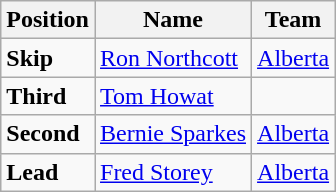<table class="wikitable">
<tr>
<th><strong>Position</strong></th>
<th><strong>Name</strong></th>
<th><strong>Team</strong></th>
</tr>
<tr>
<td><strong>Skip</strong></td>
<td><a href='#'>Ron Northcott</a></td>
<td><a href='#'>Alberta</a></td>
</tr>
<tr>
<td><strong>Third</strong></td>
<td><a href='#'>Tom Howat</a></td>
<td></td>
</tr>
<tr>
<td><strong>Second</strong></td>
<td><a href='#'>Bernie Sparkes</a></td>
<td><a href='#'>Alberta</a></td>
</tr>
<tr>
<td><strong>Lead</strong></td>
<td><a href='#'>Fred Storey</a></td>
<td><a href='#'>Alberta</a></td>
</tr>
</table>
